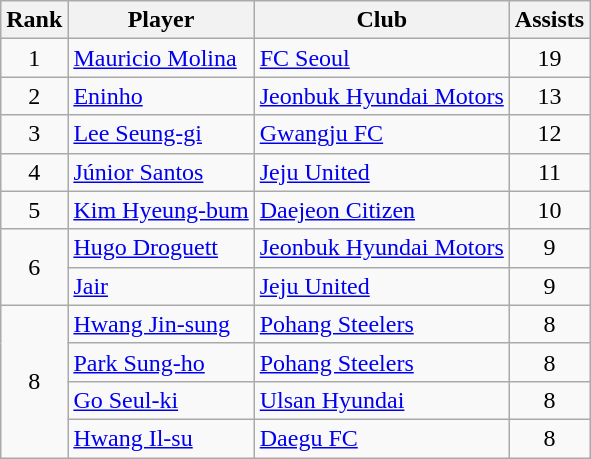<table class="wikitable">
<tr>
<th>Rank</th>
<th>Player</th>
<th>Club</th>
<th>Assists</th>
</tr>
<tr>
<td align="center">1</td>
<td> <a href='#'>Mauricio Molina</a></td>
<td><a href='#'>FC Seoul</a></td>
<td align="center">19</td>
</tr>
<tr>
<td align="center">2</td>
<td> <a href='#'>Eninho</a></td>
<td><a href='#'>Jeonbuk Hyundai Motors</a></td>
<td align="center">13</td>
</tr>
<tr>
<td align="center">3</td>
<td> <a href='#'>Lee Seung-gi</a></td>
<td><a href='#'>Gwangju FC</a></td>
<td align="center">12</td>
</tr>
<tr>
<td align="center">4</td>
<td> <a href='#'>Júnior Santos</a></td>
<td><a href='#'>Jeju United</a></td>
<td align="center">11</td>
</tr>
<tr>
<td align="center">5</td>
<td> <a href='#'>Kim Hyeung-bum</a></td>
<td><a href='#'>Daejeon Citizen</a></td>
<td align="center">10</td>
</tr>
<tr>
<td align="center" rowspan=2>6</td>
<td> <a href='#'>Hugo Droguett</a></td>
<td><a href='#'>Jeonbuk Hyundai Motors</a></td>
<td align="center">9</td>
</tr>
<tr>
<td> <a href='#'>Jair</a></td>
<td><a href='#'>Jeju United</a></td>
<td align="center">9</td>
</tr>
<tr>
<td align="center" rowspan=4>8</td>
<td> <a href='#'>Hwang Jin-sung</a></td>
<td><a href='#'>Pohang Steelers</a></td>
<td align="center">8</td>
</tr>
<tr>
<td> <a href='#'>Park Sung-ho</a></td>
<td><a href='#'>Pohang Steelers</a></td>
<td align="center">8</td>
</tr>
<tr>
<td> <a href='#'>Go Seul-ki</a></td>
<td><a href='#'>Ulsan Hyundai</a></td>
<td align="center">8</td>
</tr>
<tr>
<td> <a href='#'>Hwang Il-su</a></td>
<td><a href='#'>Daegu FC</a></td>
<td align="center">8</td>
</tr>
</table>
